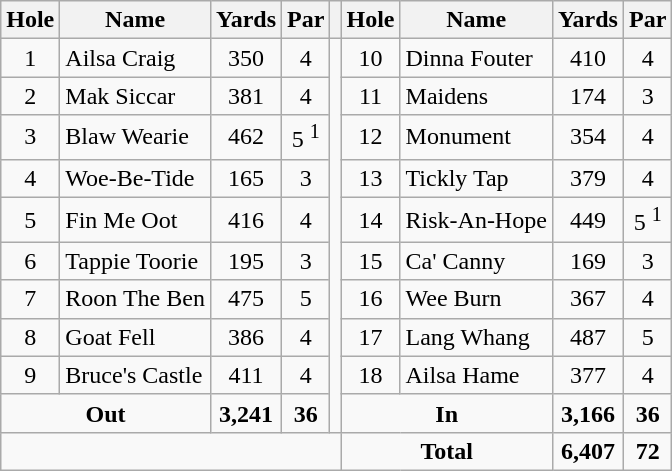<table class=wikitable>
<tr>
<th>Hole</th>
<th>Name</th>
<th>Yards</th>
<th>Par</th>
<th></th>
<th>Hole</th>
<th>Name</th>
<th>Yards</th>
<th>Par</th>
</tr>
<tr>
<td align=center>1</td>
<td>Ailsa Craig</td>
<td align=center>350</td>
<td align=center>4</td>
<td rowspan=10></td>
<td align=center>10</td>
<td>Dinna Fouter</td>
<td align=center>410</td>
<td align=center>4</td>
</tr>
<tr>
<td align=center>2</td>
<td>Mak Siccar</td>
<td align=center>381</td>
<td align=center>4</td>
<td align=center>11</td>
<td>Maidens</td>
<td align=center>174</td>
<td align=center>3</td>
</tr>
<tr>
<td align=center>3</td>
<td>Blaw Wearie</td>
<td align=center>462</td>
<td align=center>5 <sup>1</sup></td>
<td align=center>12</td>
<td>Monument</td>
<td align=center>354</td>
<td align=center>4</td>
</tr>
<tr>
<td align=center>4</td>
<td>Woe-Be-Tide</td>
<td align=center>165</td>
<td align=center>3</td>
<td align=center>13</td>
<td>Tickly Tap</td>
<td align=center>379</td>
<td align=center>4</td>
</tr>
<tr>
<td align=center>5</td>
<td>Fin Me Oot</td>
<td align=center>416</td>
<td align=center>4</td>
<td align=center>14</td>
<td>Risk-An-Hope</td>
<td align=center>449</td>
<td align=center>5 <sup>1</sup></td>
</tr>
<tr>
<td align=center>6</td>
<td>Tappie Toorie</td>
<td align=center>195</td>
<td align=center>3</td>
<td align=center>15</td>
<td>Ca' Canny</td>
<td align=center>169</td>
<td align=center>3</td>
</tr>
<tr>
<td align=center>7</td>
<td>Roon The Ben</td>
<td align=center>475</td>
<td align=center>5</td>
<td align=center>16</td>
<td>Wee Burn</td>
<td align=center>367</td>
<td align=center>4</td>
</tr>
<tr>
<td align=center>8</td>
<td>Goat Fell</td>
<td align=center>386</td>
<td align=center>4</td>
<td align=center>17</td>
<td>Lang Whang</td>
<td align=center>487</td>
<td align=center>5</td>
</tr>
<tr>
<td align=center>9</td>
<td>Bruce's Castle</td>
<td align=center>411</td>
<td align=center>4</td>
<td align=center>18</td>
<td>Ailsa Hame</td>
<td align=center>377</td>
<td align=center>4</td>
</tr>
<tr>
<td colspan=2 align=center><strong>Out</strong></td>
<td align=center><strong>3,241</strong></td>
<td align=center><strong>36</strong></td>
<td colspan=2 align=center><strong>In</strong></td>
<td align=center><strong>3,166</strong></td>
<td align=center><strong>36</strong></td>
</tr>
<tr>
<td colspan=5></td>
<td colspan=2 align=center><strong>Total</strong></td>
<td align=center><strong>6,407</strong></td>
<td align=center><strong>72</strong></td>
</tr>
</table>
